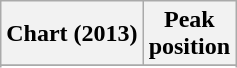<table class="wikitable sortable">
<tr>
<th>Chart (2013)</th>
<th>Peak<br>position</th>
</tr>
<tr>
</tr>
<tr>
</tr>
</table>
